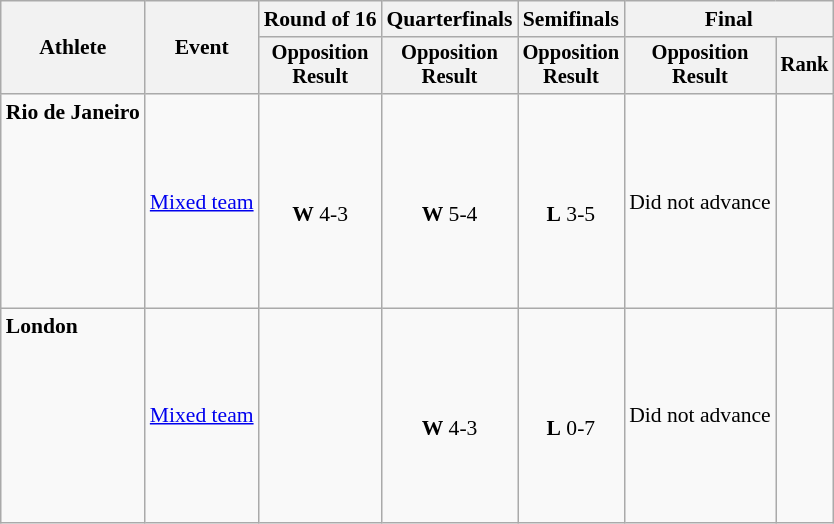<table class="wikitable" style="font-size:90%">
<tr>
<th rowspan="2">Athlete</th>
<th rowspan="2">Event</th>
<th>Round of 16</th>
<th>Quarterfinals</th>
<th>Semifinals</th>
<th colspan=2>Final</th>
</tr>
<tr style="font-size:95%">
<th>Opposition<br>Result</th>
<th>Opposition<br>Result</th>
<th>Opposition<br>Result</th>
<th>Opposition<br>Result</th>
<th>Rank</th>
</tr>
<tr align=center>
<td align=left><strong>Rio de Janeiro</strong><br><br><br><br><br><br><br><br></td>
<td align=left><a href='#'>Mixed team</a></td>
<td><br><strong>W</strong> 4-3</td>
<td><br><strong>W</strong> 5-4</td>
<td><br><strong>L</strong> 3-5</td>
<td>Did not advance</td>
<td></td>
</tr>
<tr align=center>
<td align=left><strong>London</strong><br><br><br><br><br><br><br><br></td>
<td align=left><a href='#'>Mixed team</a></td>
<td></td>
<td><br><strong>W</strong> 4-3</td>
<td><br><strong>L</strong> 0-7</td>
<td>Did not advance</td>
<td></td>
</tr>
</table>
